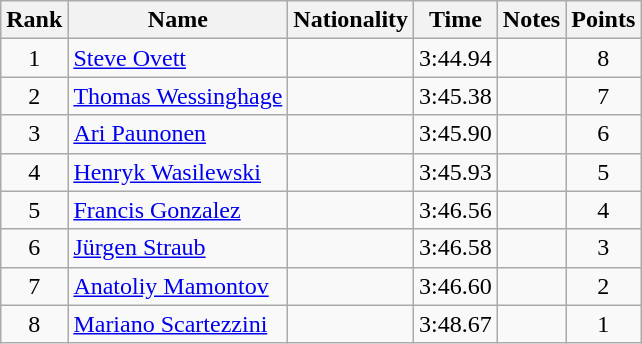<table class="wikitable sortable" style="text-align:center">
<tr>
<th>Rank</th>
<th>Name</th>
<th>Nationality</th>
<th>Time</th>
<th>Notes</th>
<th>Points</th>
</tr>
<tr>
<td>1</td>
<td align=left><a href='#'>Steve Ovett</a></td>
<td align=left></td>
<td>3:44.94</td>
<td></td>
<td>8</td>
</tr>
<tr>
<td>2</td>
<td align=left><a href='#'>Thomas Wessinghage</a></td>
<td align=left></td>
<td>3:45.38</td>
<td></td>
<td>7</td>
</tr>
<tr>
<td>3</td>
<td align=left><a href='#'>Ari Paunonen</a></td>
<td align=left></td>
<td>3:45.90</td>
<td></td>
<td>6</td>
</tr>
<tr>
<td>4</td>
<td align=left><a href='#'>Henryk Wasilewski</a></td>
<td align=left></td>
<td>3:45.93</td>
<td></td>
<td>5</td>
</tr>
<tr>
<td>5</td>
<td align=left><a href='#'>Francis Gonzalez</a></td>
<td align=left></td>
<td>3:46.56</td>
<td></td>
<td>4</td>
</tr>
<tr>
<td>6</td>
<td align=left><a href='#'>Jürgen Straub</a></td>
<td align=left></td>
<td>3:46.58</td>
<td></td>
<td>3</td>
</tr>
<tr>
<td>7</td>
<td align=left><a href='#'>Anatoliy Mamontov</a></td>
<td align=left></td>
<td>3:46.60</td>
<td></td>
<td>2</td>
</tr>
<tr>
<td>8</td>
<td align=left><a href='#'>Mariano Scartezzini</a></td>
<td align=left></td>
<td>3:48.67</td>
<td></td>
<td>1</td>
</tr>
</table>
